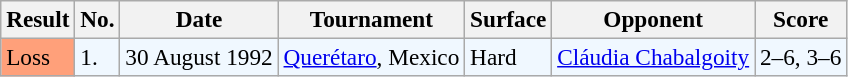<table class="sortable wikitable" style=font-size:97%>
<tr>
<th>Result</th>
<th>No.</th>
<th>Date</th>
<th>Tournament</th>
<th>Surface</th>
<th>Opponent</th>
<th>Score</th>
</tr>
<tr bgcolor="#f0f8ff">
<td style="background:#ffa07a;">Loss</td>
<td>1.</td>
<td>30 August 1992</td>
<td><a href='#'>Querétaro</a>, Mexico</td>
<td>Hard</td>
<td> <a href='#'>Cláudia Chabalgoity</a></td>
<td>2–6, 3–6</td>
</tr>
</table>
